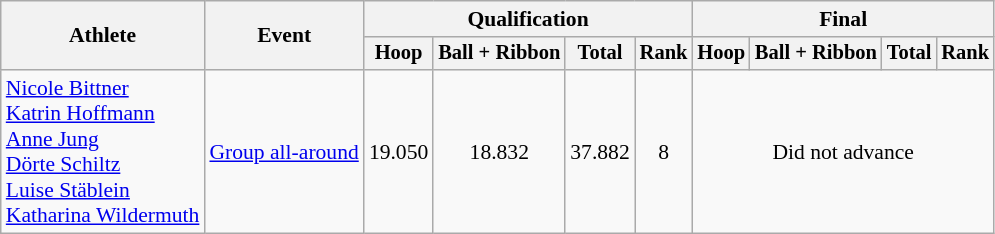<table class=wikitable style="font-size:90%">
<tr>
<th rowspan="2">Athlete</th>
<th rowspan="2">Event</th>
<th colspan=4>Qualification</th>
<th colspan=4>Final</th>
</tr>
<tr style="font-size:95%">
<th>Hoop</th>
<th>Ball + Ribbon</th>
<th>Total</th>
<th>Rank</th>
<th>Hoop</th>
<th>Ball + Ribbon</th>
<th>Total</th>
<th>Rank</th>
</tr>
<tr align=center>
<td align=left><a href='#'>Nicole Bittner</a><br><a href='#'>Katrin Hoffmann</a><br><a href='#'>Anne Jung</a><br><a href='#'>Dörte Schiltz</a><br><a href='#'>Luise Stäblein</a><br><a href='#'>Katharina Wildermuth</a></td>
<td align=left><a href='#'>Group all-around</a></td>
<td>19.050</td>
<td>18.832</td>
<td>37.882</td>
<td>8</td>
<td colspan=4>Did not advance</td>
</tr>
</table>
